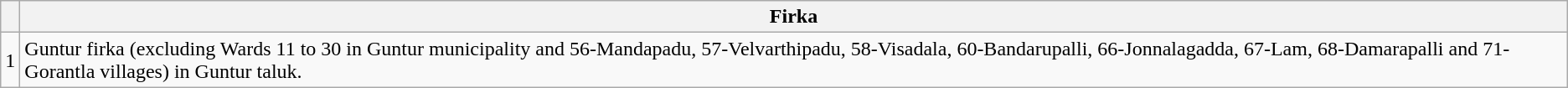<table class="wikitable sortable">
<tr>
<th></th>
<th>Firka</th>
</tr>
<tr>
<td>1</td>
<td>Guntur firka (excluding Wards 11 to 30 in Guntur municipality and 56-Mandapadu, 57-Velvarthipadu, 58-Visadala, 60-Bandarupalli, 66-Jonnalagadda, 67-Lam, 68-Damarapalli and 71-Gorantla villages) in Guntur taluk.</td>
</tr>
</table>
